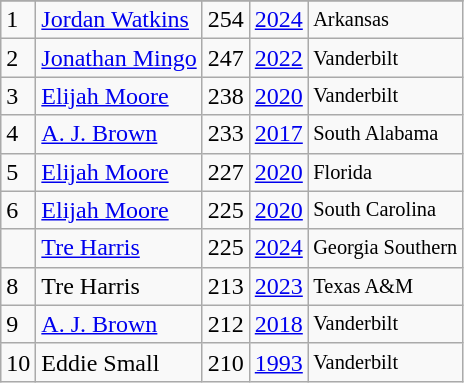<table class="wikitable">
<tr>
</tr>
<tr>
<td>1</td>
<td><a href='#'>Jordan Watkins</a></td>
<td>254</td>
<td><a href='#'>2024</a></td>
<td style="font-size:85%;">Arkansas</td>
</tr>
<tr>
<td>2</td>
<td><a href='#'>Jonathan Mingo</a></td>
<td>247</td>
<td><a href='#'>2022</a></td>
<td style="font-size:85%;">Vanderbilt</td>
</tr>
<tr>
<td>3</td>
<td><a href='#'>Elijah Moore</a></td>
<td>238</td>
<td><a href='#'>2020</a></td>
<td style="font-size:85%;">Vanderbilt</td>
</tr>
<tr>
<td>4</td>
<td><a href='#'>A. J. Brown</a></td>
<td>233</td>
<td><a href='#'>2017</a></td>
<td style="font-size:85%;">South Alabama</td>
</tr>
<tr>
<td>5</td>
<td><a href='#'>Elijah Moore</a></td>
<td>227</td>
<td><a href='#'>2020</a></td>
<td style="font-size:85%;">Florida</td>
</tr>
<tr>
<td>6</td>
<td><a href='#'>Elijah Moore</a></td>
<td>225</td>
<td><a href='#'>2020</a></td>
<td style="font-size:85%;">South Carolina</td>
</tr>
<tr>
<td></td>
<td><a href='#'>Tre Harris</a></td>
<td>225</td>
<td><a href='#'>2024</a></td>
<td style="font-size:85%;">Georgia Southern</td>
</tr>
<tr>
<td>8</td>
<td>Tre Harris</td>
<td>213</td>
<td><a href='#'>2023</a></td>
<td style="font-size:85%;">Texas A&M</td>
</tr>
<tr>
<td>9</td>
<td><a href='#'>A. J. Brown</a></td>
<td>212</td>
<td><a href='#'>2018</a></td>
<td style="font-size:85%;">Vanderbilt</td>
</tr>
<tr>
<td>10</td>
<td>Eddie Small</td>
<td>210</td>
<td><a href='#'>1993</a></td>
<td style="font-size:85%;">Vanderbilt</td>
</tr>
</table>
